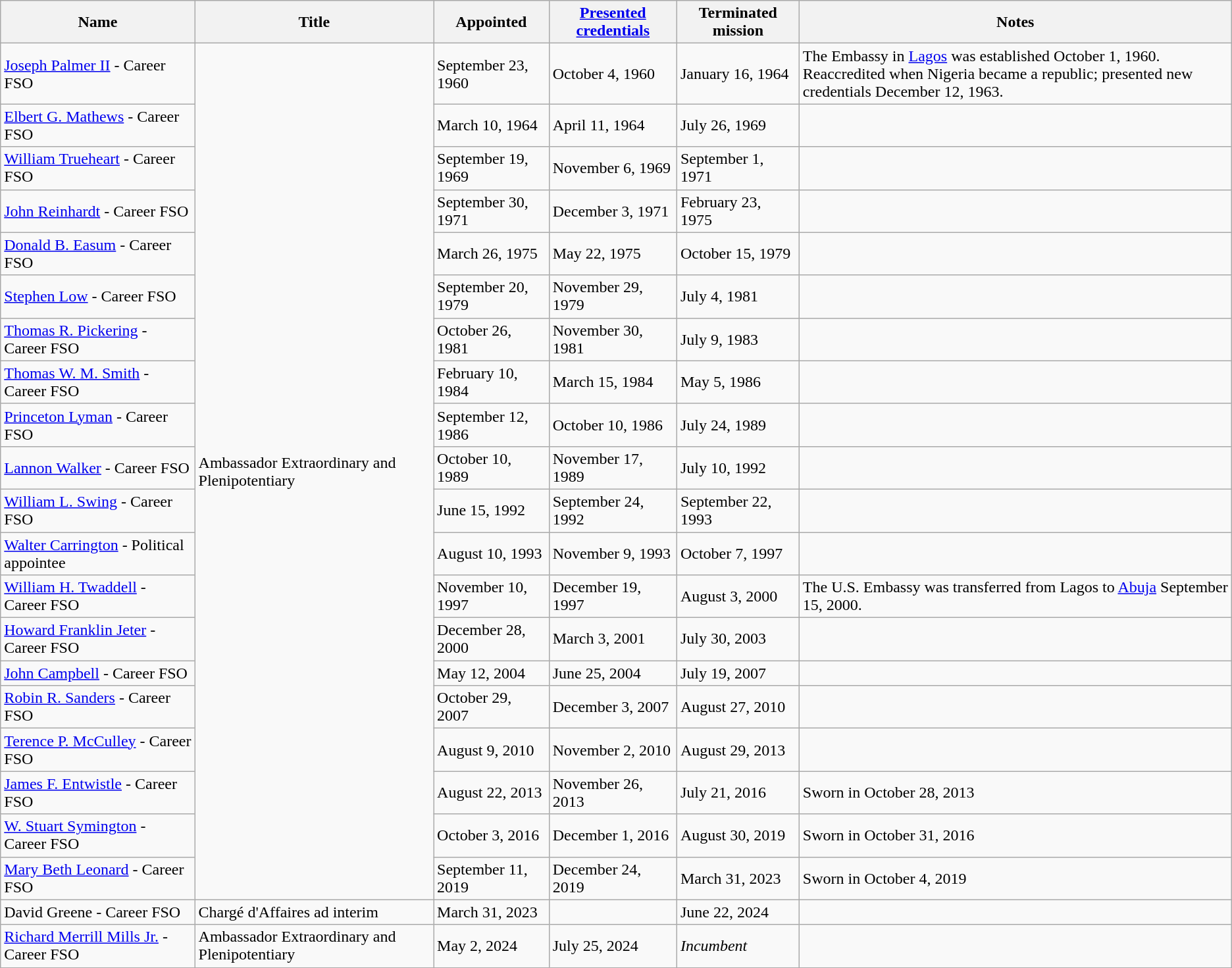<table class="wikitable">
<tr>
<th>Name</th>
<th>Title</th>
<th>Appointed</th>
<th><a href='#'>Presented credentials</a></th>
<th>Terminated mission</th>
<th>Notes</th>
</tr>
<tr>
<td><a href='#'>Joseph Palmer II</a> - Career FSO</td>
<td rowspan="20">Ambassador Extraordinary and Plenipotentiary</td>
<td>September 23, 1960</td>
<td>October 4, 1960</td>
<td>January 16, 1964</td>
<td>The Embassy in <a href='#'>Lagos</a> was established October 1, 1960.<br>Reaccredited when Nigeria became a republic; presented new credentials December 12, 1963.</td>
</tr>
<tr>
<td><a href='#'>Elbert G. Mathews</a> - Career FSO</td>
<td>March 10, 1964</td>
<td>April 11, 1964</td>
<td>July 26, 1969</td>
<td></td>
</tr>
<tr>
<td><a href='#'>William Trueheart</a> - Career FSO</td>
<td>September 19, 1969</td>
<td>November 6, 1969</td>
<td>September 1, 1971</td>
<td></td>
</tr>
<tr>
<td><a href='#'>John Reinhardt</a> - Career FSO</td>
<td>September 30, 1971</td>
<td>December 3, 1971</td>
<td>February 23, 1975</td>
<td></td>
</tr>
<tr>
<td><a href='#'>Donald B. Easum</a> - Career FSO</td>
<td>March 26, 1975</td>
<td>May 22, 1975</td>
<td>October 15, 1979</td>
<td></td>
</tr>
<tr>
<td><a href='#'>Stephen Low</a> - Career FSO</td>
<td>September 20, 1979</td>
<td>November 29, 1979</td>
<td>July 4, 1981</td>
<td></td>
</tr>
<tr>
<td><a href='#'>Thomas R. Pickering</a> - Career FSO</td>
<td>October 26, 1981</td>
<td>November 30, 1981</td>
<td>July 9, 1983</td>
<td></td>
</tr>
<tr>
<td><a href='#'>Thomas W. M. Smith</a> - Career FSO</td>
<td>February 10, 1984</td>
<td>March 15, 1984</td>
<td>May 5, 1986</td>
<td></td>
</tr>
<tr>
<td><a href='#'>Princeton Lyman</a> - Career FSO</td>
<td>September 12, 1986</td>
<td>October 10, 1986</td>
<td>July 24, 1989</td>
<td></td>
</tr>
<tr>
<td><a href='#'>Lannon Walker</a> - Career FSO</td>
<td>October 10, 1989</td>
<td>November 17, 1989</td>
<td>July 10, 1992</td>
<td></td>
</tr>
<tr>
<td><a href='#'>William L. Swing</a> - Career FSO</td>
<td>June 15, 1992</td>
<td>September 24, 1992</td>
<td>September 22, 1993</td>
<td></td>
</tr>
<tr>
<td><a href='#'>Walter Carrington</a> - Political appointee</td>
<td>August 10, 1993</td>
<td>November 9, 1993</td>
<td>October 7, 1997</td>
<td></td>
</tr>
<tr>
<td><a href='#'>William H. Twaddell</a> - Career FSO</td>
<td>November 10, 1997</td>
<td>December 19, 1997</td>
<td>August 3, 2000</td>
<td>The U.S. Embassy was transferred from Lagos to <a href='#'>Abuja</a> September 15, 2000.</td>
</tr>
<tr>
<td><a href='#'>Howard Franklin Jeter</a> - Career FSO</td>
<td>December 28, 2000</td>
<td>March 3, 2001</td>
<td>July 30, 2003</td>
<td></td>
</tr>
<tr>
<td><a href='#'>John Campbell</a> - Career FSO</td>
<td>May 12, 2004</td>
<td>June 25, 2004</td>
<td>July 19, 2007</td>
<td></td>
</tr>
<tr>
<td><a href='#'>Robin R. Sanders</a> - Career FSO</td>
<td>October 29, 2007</td>
<td>December 3, 2007</td>
<td>August 27, 2010</td>
<td></td>
</tr>
<tr>
<td><a href='#'>Terence P. McCulley</a> - Career FSO</td>
<td>August 9, 2010</td>
<td>November 2, 2010</td>
<td>August 29, 2013</td>
<td></td>
</tr>
<tr>
<td><a href='#'>James F. Entwistle</a> - Career FSO</td>
<td>August 22, 2013</td>
<td>November 26, 2013</td>
<td>July 21, 2016</td>
<td>Sworn in October 28, 2013</td>
</tr>
<tr>
<td><a href='#'>W. Stuart Symington</a> - Career FSO</td>
<td>October 3, 2016</td>
<td>December 1, 2016</td>
<td>August 30, 2019</td>
<td>Sworn in October 31, 2016</td>
</tr>
<tr>
<td><a href='#'>Mary Beth Leonard</a> - Career FSO</td>
<td>September 11, 2019</td>
<td>December 24, 2019</td>
<td>March 31, 2023</td>
<td>Sworn in October 4, 2019</td>
</tr>
<tr>
<td>David Greene - Career FSO</td>
<td>Chargé d'Affaires ad interim</td>
<td>March 31, 2023</td>
<td></td>
<td>June 22, 2024</td>
<td></td>
</tr>
<tr>
<td><a href='#'>Richard Merrill Mills Jr.</a> - Career FSO</td>
<td>Ambassador Extraordinary and Plenipotentiary</td>
<td>May 2, 2024</td>
<td>July 25, 2024</td>
<td><em>Incumbent</em></td>
<td></td>
</tr>
</table>
